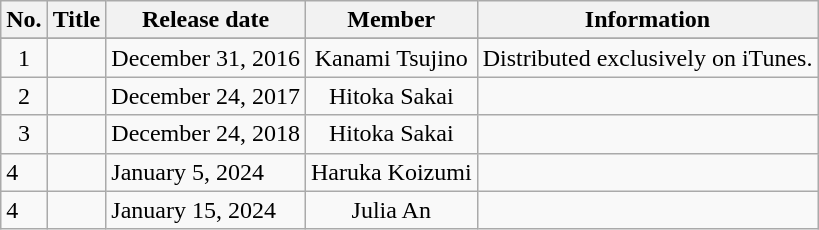<table class="wikitable">
<tr>
<th>No.</th>
<th>Title</th>
<th>Release date</th>
<th>Member</th>
<th>Information</th>
</tr>
<tr>
</tr>
<tr>
<td style="text-align:center;">1</td>
<td></td>
<td>December 31, 2016</td>
<td style="text-align:center;">Kanami Tsujino</td>
<td>Distributed exclusively on iTunes.</td>
</tr>
<tr>
<td style="text-align:center;">2</td>
<td></td>
<td>December 24, 2017</td>
<td style="text-align:center;">Hitoka Sakai</td>
<td></td>
</tr>
<tr>
<td style="text-align:center;">3</td>
<td></td>
<td>December 24, 2018</td>
<td style="text-align:center;">Hitoka Sakai</td>
<td></td>
</tr>
<tr>
<td>4</td>
<td></td>
<td>January 5, 2024</td>
<td style="text-align:center;">Haruka Koizumi</td>
<td></td>
</tr>
<tr>
<td>4</td>
<td></td>
<td>January 15, 2024</td>
<td style="text-align:center;">Julia An</td>
<td></td>
</tr>
</table>
